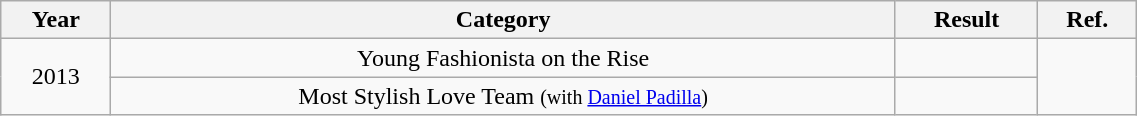<table class="wikitable sortable"  style="text-align:center; width:60%;">
<tr>
<th>Year</th>
<th>Category</th>
<th>Result</th>
<th>Ref.</th>
</tr>
<tr>
<td rowspan=2>2013</td>
<td>Young Fashionista on the Rise</td>
<td></td>
<td rowspan=2></td>
</tr>
<tr>
<td>Most Stylish Love Team <small>(with <a href='#'>Daniel Padilla</a>)</small></td>
<td></td>
</tr>
</table>
